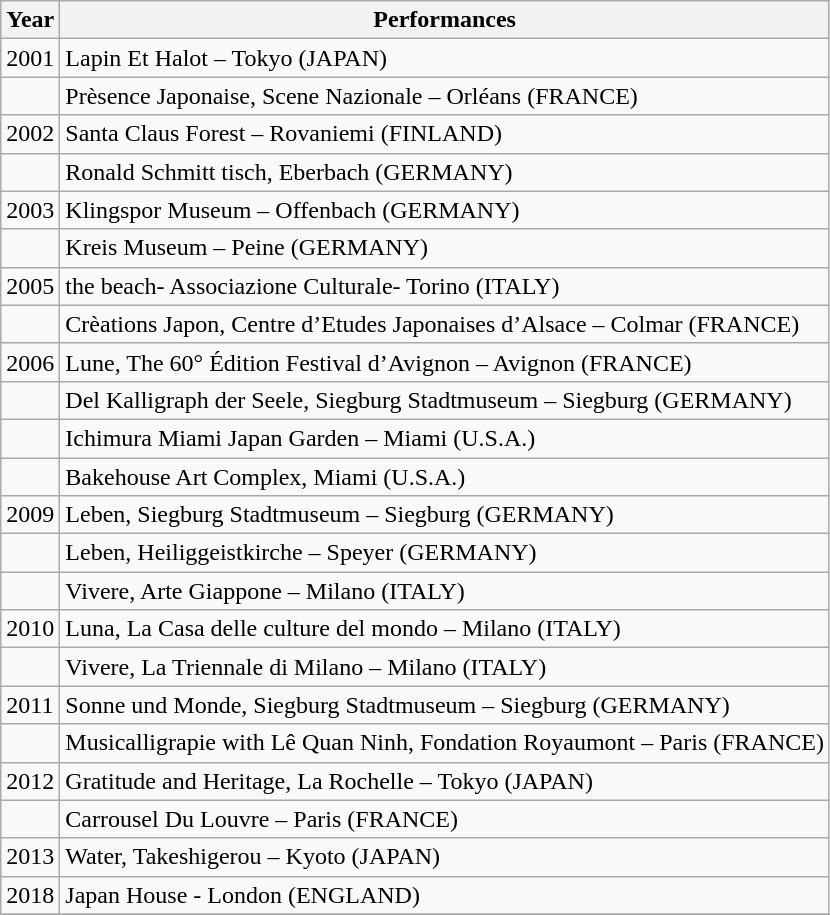<table class="wikitable">
<tr>
<th>Year</th>
<th>Performances</th>
</tr>
<tr>
<td>2001</td>
<td>Lapin Et Halot – Tokyo (JAPAN)</td>
</tr>
<tr>
<td></td>
<td>Prèsence Japonaise, Scene Nazionale – Orléans (FRANCE)</td>
</tr>
<tr>
<td>2002</td>
<td>Santa Claus Forest – Rovaniemi (FINLAND)</td>
</tr>
<tr>
<td></td>
<td>Ronald Schmitt tisch, Eberbach (GERMANY)</td>
</tr>
<tr>
<td>2003</td>
<td>Klingspor Museum – Offenbach (GERMANY)</td>
</tr>
<tr>
<td></td>
<td>Kreis Museum – Peine (GERMANY)</td>
</tr>
<tr>
<td>2005</td>
<td>the beach- Associazione Culturale- Torino (ITALY)</td>
</tr>
<tr>
<td></td>
<td>Crèations Japon, Centre d’Etudes Japonaises d’Alsace – Colmar (FRANCE)</td>
</tr>
<tr>
<td>2006</td>
<td>Lune, The 60° Édition Festival d’Avignon – Avignon (FRANCE)</td>
</tr>
<tr>
<td></td>
<td>Del Kalligraph der Seele, Siegburg Stadtmuseum – Siegburg (GERMANY)</td>
</tr>
<tr>
<td></td>
<td>Ichimura Miami Japan Garden – Miami (U.S.A.)</td>
</tr>
<tr>
<td></td>
<td>Bakehouse Art Complex, Miami (U.S.A.)</td>
</tr>
<tr>
<td>2009</td>
<td>Leben, Siegburg Stadtmuseum – Siegburg (GERMANY)</td>
</tr>
<tr>
<td></td>
<td>Leben, Heiliggeistkirche – Speyer (GERMANY)</td>
</tr>
<tr>
<td></td>
<td>Vivere, Arte Giappone – Milano (ITALY)</td>
</tr>
<tr>
<td>2010</td>
<td>Luna, La Casa delle culture del mondo – Milano (ITALY)</td>
</tr>
<tr>
<td></td>
<td>Vivere, La Triennale di Milano – Milano (ITALY)</td>
</tr>
<tr>
<td>2011</td>
<td>Sonne und Monde, Siegburg Stadtmuseum – Siegburg (GERMANY)</td>
</tr>
<tr>
<td></td>
<td>Musicalligrapie with Lê Quan Ninh, Fondation Royaumont – Paris (FRANCE)</td>
</tr>
<tr>
<td>2012</td>
<td>Gratitude and Heritage, La Rochelle – Tokyo (JAPAN)</td>
</tr>
<tr>
<td></td>
<td>Carrousel Du Louvre – Paris (FRANCE)</td>
</tr>
<tr>
<td>2013</td>
<td>Water, Takeshigerou – Kyoto (JAPAN)</td>
</tr>
<tr>
<td>2018</td>
<td>Japan House - London (ENGLAND)</td>
</tr>
<tr>
</tr>
</table>
